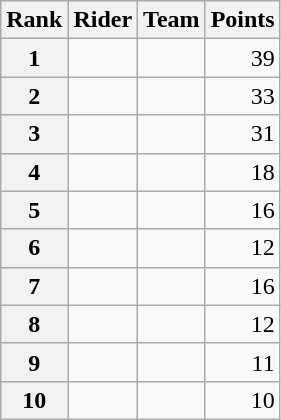<table class="wikitable" margin-bottom:0;">
<tr>
<th scope="col">Rank</th>
<th scope="col">Rider</th>
<th scope="col">Team</th>
<th scope="col">Points</th>
</tr>
<tr>
<th scope="row">1</th>
<td> </td>
<td></td>
<td align="right">39</td>
</tr>
<tr>
<th scope="row">2</th>
<td></td>
<td></td>
<td align="right">33</td>
</tr>
<tr>
<th scope="row">3</th>
<td></td>
<td></td>
<td align="right">31</td>
</tr>
<tr>
<th scope="row">4</th>
<td></td>
<td></td>
<td align="right">18</td>
</tr>
<tr>
<th scope="row">5</th>
<td></td>
<td></td>
<td align="right">16</td>
</tr>
<tr>
<th scope="row">6</th>
<td></td>
<td></td>
<td align="right">12</td>
</tr>
<tr>
<th scope="row">7</th>
<td></td>
<td></td>
<td align="right">16</td>
</tr>
<tr>
<th scope="row">8</th>
<td></td>
<td></td>
<td align="right">12</td>
</tr>
<tr>
<th scope="row">9</th>
<td></td>
<td></td>
<td align="right">11</td>
</tr>
<tr>
<th scope="row">10</th>
<td></td>
<td></td>
<td align="right">10</td>
</tr>
</table>
